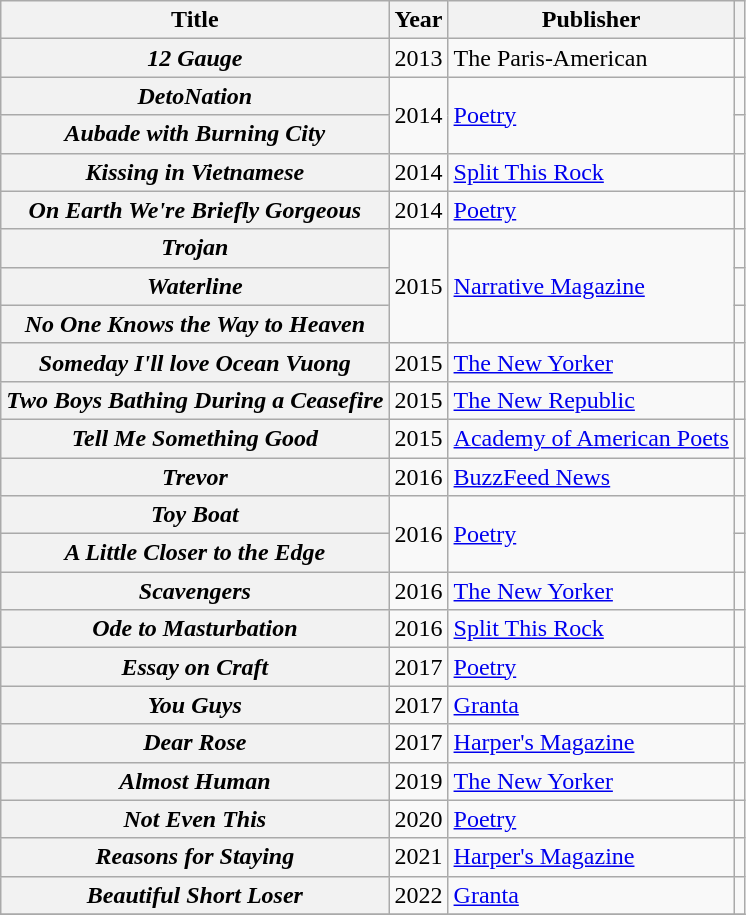<table class= "wikitable plainrowheaders sortable">
<tr>
<th scope="col">Title</th>
<th scope="col">Year</th>
<th scope="col">Publisher</th>
<th scope="col" class="unsortable"></th>
</tr>
<tr>
<th scope="row"><em>12 Gauge</em></th>
<td style="text-align:center;">2013</td>
<td>The Paris-American</td>
<td style="text-align:center;"></td>
</tr>
<tr>
<th scope="row"><em>DetoNation</em></th>
<td style="text-align:center;" rowspan="2">2014</td>
<td rowspan="2"><a href='#'>Poetry</a></td>
<td style="text-align:center;"></td>
</tr>
<tr>
<th scope="row"><em>Aubade with Burning City</em></th>
<td style="text-align:center;"></td>
</tr>
<tr>
<th scope="row"><em>Kissing in Vietnamese</em></th>
<td style="text-align:center;">2014</td>
<td><a href='#'>Split This Rock</a></td>
<td style="text-align:center;"></td>
</tr>
<tr>
<th scope="row"><em>On Earth We're Briefly Gorgeous</em></th>
<td style="text-align:center;">2014</td>
<td><a href='#'>Poetry</a></td>
<td style="text-align:center;"></td>
</tr>
<tr>
<th scope="row"><em>Trojan</em></th>
<td style="text-align:center;" rowspan="3">2015</td>
<td rowspan="3"><a href='#'>Narrative Magazine</a></td>
<td style="text-align:center;"></td>
</tr>
<tr>
<th scope="row"><em>Waterline</em></th>
<td style="text-align:center;"></td>
</tr>
<tr>
<th scope="row"><em>No One Knows the Way to Heaven</em></th>
<td style="text-align:center;"></td>
</tr>
<tr>
<th scope="row"><em>Someday I'll love Ocean Vuong</em></th>
<td style="text-align:center;">2015</td>
<td><a href='#'>The New Yorker</a></td>
<td style="text-align:center;"></td>
</tr>
<tr>
<th scope="row"><em>Two Boys Bathing During a Ceasefire</em></th>
<td style="text-align:center;">2015</td>
<td><a href='#'>The New Republic</a></td>
<td style="text-align:center;"></td>
</tr>
<tr>
<th scope="row"><em>Tell Me Something Good</em></th>
<td style="text-align:center;">2015</td>
<td><a href='#'>Academy of American Poets</a></td>
<td style="text-align:center;"></td>
</tr>
<tr>
<th scope="row"><em>Trevor</em></th>
<td style="text-align:center;">2016</td>
<td><a href='#'>BuzzFeed News</a></td>
<td style="text-align:center;"></td>
</tr>
<tr>
<th scope="row"><em>Toy Boat</em></th>
<td style="text-align:center;" rowspan="2">2016</td>
<td rowspan="2"><a href='#'>Poetry</a></td>
<td style="text-align:center;"></td>
</tr>
<tr>
<th scope="row"><em>A Little Closer to the Edge</em></th>
<td style="text-align:center;"></td>
</tr>
<tr>
<th scope="row"><em>Scavengers</em></th>
<td style="text-align:center;">2016</td>
<td><a href='#'>The New Yorker</a></td>
<td style="text-align:center;"></td>
</tr>
<tr>
<th scope="row"><em>Ode to Masturbation</em></th>
<td style="text-align:center;">2016</td>
<td><a href='#'>Split This Rock</a></td>
<td style="text-align:center;"></td>
</tr>
<tr>
<th scope="row"><em>Essay on Craft</em></th>
<td style="text-align:center;">2017</td>
<td><a href='#'>Poetry</a></td>
<td style="text-align:center;"></td>
</tr>
<tr>
<th scope="row"><em>You Guys</em></th>
<td style="text-align:center;">2017</td>
<td><a href='#'>Granta</a></td>
<td style="text-align:center;"></td>
</tr>
<tr>
<th scope="row"><em>Dear Rose</em></th>
<td style="text-align:center;">2017</td>
<td><a href='#'>Harper's Magazine</a></td>
<td style="text-align:center;"></td>
</tr>
<tr>
<th scope="row"><em>Almost Human</em></th>
<td style="text-align:center;">2019</td>
<td><a href='#'>The New Yorker</a></td>
<td style="text-align:center;"></td>
</tr>
<tr>
<th scope="row"><em>Not Even This</em></th>
<td style="text-align:center;">2020</td>
<td><a href='#'>Poetry</a></td>
<td style="text-align:center;"></td>
</tr>
<tr>
<th scope="row"><em>Reasons for Staying</em></th>
<td style="text-align:center;">2021</td>
<td><a href='#'>Harper's Magazine</a></td>
<td style="text-align:center;"></td>
</tr>
<tr>
<th scope="row"><em>Beautiful Short Loser</em></th>
<td style="text-align:center;">2022</td>
<td><a href='#'>Granta</a></td>
<td style="text-align:center;"></td>
</tr>
<tr>
</tr>
</table>
